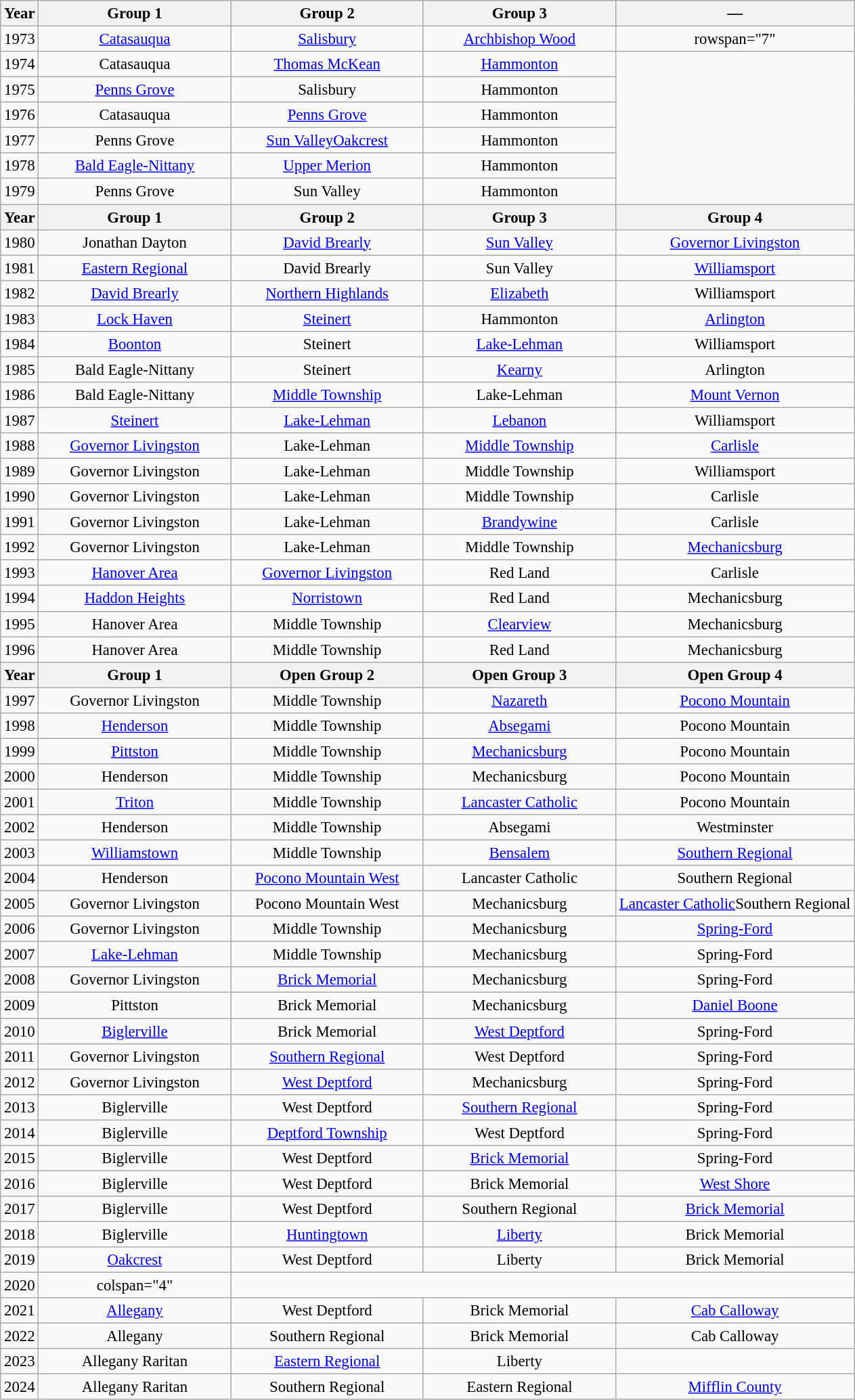<table class="wikitable" style="font-size: 95%; text-align:center;">
<tr>
<th>Year</th>
<th style="min-width: 12em;">Group 1</th>
<th style="min-width: 12em;">Group 2</th>
<th style="min-width: 12em;">Group 3</th>
<th style="min-width: 12em;">—</th>
</tr>
<tr>
<td>1973</td>
<td><a href='#'>Catasauqua</a></td>
<td><a href='#'>Salisbury</a></td>
<td><a href='#'>Archbishop Wood</a></td>
<td>rowspan="7" </td>
</tr>
<tr>
<td>1974</td>
<td>Catasauqua </td>
<td><a href='#'>Thomas McKean</a></td>
<td><a href='#'>Hammonton</a></td>
</tr>
<tr>
<td>1975</td>
<td><a href='#'>Penns Grove</a></td>
<td>Salisbury </td>
<td>Hammonton </td>
</tr>
<tr>
<td>1976</td>
<td>Catasauqua </td>
<td><a href='#'>Penns Grove</a></td>
<td>Hammonton </td>
</tr>
<tr>
<td>1977</td>
<td>Penns Grove </td>
<td><a href='#'>Sun Valley</a><em></em><a href='#'>Oakcrest</a></td>
<td>Hammonton </td>
</tr>
<tr>
<td>1978</td>
<td><a href='#'>Bald Eagle-Nittany</a></td>
<td><a href='#'>Upper Merion</a></td>
<td>Hammonton </td>
</tr>
<tr>
<td>1979</td>
<td>Penns Grove </td>
<td>Sun Valley </td>
<td>Hammonton </td>
</tr>
<tr>
<th>Year</th>
<th>Group 1</th>
<th>Group 2</th>
<th>Group 3</th>
<th>Group 4</th>
</tr>
<tr>
<td>1980</td>
<td>Jonathan Dayton</td>
<td><a href='#'>David Brearly</a></td>
<td><a href='#'>Sun Valley</a></td>
<td><a href='#'>Governor Livingston</a></td>
</tr>
<tr>
<td>1981</td>
<td><a href='#'>Eastern Regional</a></td>
<td>David Brearly </td>
<td>Sun Valley </td>
<td><a href='#'>Williamsport</a></td>
</tr>
<tr>
<td>1982</td>
<td><a href='#'>David Brearly</a></td>
<td><a href='#'>Northern Highlands</a></td>
<td><a href='#'>Elizabeth</a></td>
<td>Williamsport </td>
</tr>
<tr>
<td>1983</td>
<td><a href='#'>Lock Haven</a></td>
<td><a href='#'>Steinert</a></td>
<td>Hammonton </td>
<td><a href='#'>Arlington</a></td>
</tr>
<tr>
<td>1984</td>
<td><a href='#'>Boonton</a></td>
<td>Steinert </td>
<td><a href='#'>Lake-Lehman</a></td>
<td>Williamsport </td>
</tr>
<tr>
<td>1985</td>
<td>Bald Eagle-Nittany </td>
<td>Steinert </td>
<td><a href='#'>Kearny</a></td>
<td>Arlington </td>
</tr>
<tr>
<td>1986</td>
<td>Bald Eagle-Nittany </td>
<td><a href='#'>Middle Township</a></td>
<td>Lake-Lehman </td>
<td><a href='#'>Mount Vernon</a></td>
</tr>
<tr>
<td>1987</td>
<td><a href='#'>Steinert</a></td>
<td><a href='#'>Lake-Lehman</a></td>
<td><a href='#'>Lebanon</a></td>
<td>Williamsport </td>
</tr>
<tr>
<td>1988</td>
<td><a href='#'>Governor Livingston</a></td>
<td>Lake-Lehman </td>
<td><a href='#'>Middle Township</a></td>
<td><a href='#'>Carlisle</a></td>
</tr>
<tr>
<td>1989</td>
<td>Governor Livingston </td>
<td>Lake-Lehman </td>
<td>Middle Township </td>
<td>Williamsport </td>
</tr>
<tr>
<td>1990</td>
<td>Governor Livingston </td>
<td>Lake-Lehman </td>
<td>Middle Township </td>
<td>Carlisle </td>
</tr>
<tr>
<td>1991</td>
<td>Governor Livingston </td>
<td>Lake-Lehman </td>
<td><a href='#'>Brandywine</a></td>
<td>Carlisle </td>
</tr>
<tr>
<td>1992</td>
<td>Governor Livingston </td>
<td>Lake-Lehman </td>
<td>Middle Township </td>
<td><a href='#'>Mechanicsburg</a></td>
</tr>
<tr>
<td>1993</td>
<td><a href='#'>Hanover Area</a></td>
<td><a href='#'>Governor Livingston</a></td>
<td>Red Land</td>
<td>Carlisle </td>
</tr>
<tr>
<td>1994</td>
<td><a href='#'>Haddon Heights</a></td>
<td><a href='#'>Norristown</a></td>
<td>Red Land </td>
<td>Mechanicsburg </td>
</tr>
<tr>
<td>1995</td>
<td>Hanover Area </td>
<td>Middle Township </td>
<td><a href='#'>Clearview</a></td>
<td>Mechanicsburg </td>
</tr>
<tr>
<td>1996</td>
<td>Hanover Area </td>
<td>Middle Township </td>
<td>Red Land </td>
<td>Mechanicsburg </td>
</tr>
<tr>
<th>Year</th>
<th> Group 1</th>
<th>Open Group 2</th>
<th>Open Group 3</th>
<th>Open Group 4</th>
</tr>
<tr>
<td>1997</td>
<td>Governor Livingston </td>
<td>Middle Township </td>
<td><a href='#'>Nazareth</a></td>
<td><a href='#'>Pocono Mountain</a></td>
</tr>
<tr>
<td>1998</td>
<td><a href='#'>Henderson</a></td>
<td>Middle Township </td>
<td><a href='#'>Absegami</a></td>
<td>Pocono Mountain </td>
</tr>
<tr>
<td>1999</td>
<td><a href='#'>Pittston</a></td>
<td>Middle Township </td>
<td><a href='#'>Mechanicsburg</a></td>
<td>Pocono Mountain </td>
</tr>
<tr>
<td>2000</td>
<td>Henderson </td>
<td>Middle Township </td>
<td>Mechanicsburg </td>
<td>Pocono Mountain </td>
</tr>
<tr>
<td>2001</td>
<td><a href='#'>Triton</a></td>
<td>Middle Township </td>
<td><a href='#'>Lancaster Catholic</a></td>
<td>Pocono Mountain </td>
</tr>
<tr>
<td>2002</td>
<td>Henderson </td>
<td>Middle Township </td>
<td>Absegami </td>
<td>Westminster</td>
</tr>
<tr>
<td>2003</td>
<td><a href='#'>Williamstown</a></td>
<td>Middle Township </td>
<td><a href='#'>Bensalem</a></td>
<td><a href='#'>Southern Regional</a></td>
</tr>
<tr>
<td>2004</td>
<td>Henderson </td>
<td><a href='#'>Pocono Mountain West</a></td>
<td>Lancaster Catholic </td>
<td>Southern Regional </td>
</tr>
<tr>
<td>2005</td>
<td>Governor Livingston </td>
<td>Pocono Mountain West </td>
<td>Mechanicsburg </td>
<td><a href='#'>Lancaster Catholic</a><em></em>Southern Regional </td>
</tr>
<tr>
<td>2006</td>
<td>Governor Livingston </td>
<td>Middle Township </td>
<td>Mechanicsburg </td>
<td><a href='#'>Spring-Ford</a></td>
</tr>
<tr>
<td>2007</td>
<td><a href='#'>Lake-Lehman</a></td>
<td>Middle Township </td>
<td>Mechanicsburg </td>
<td>Spring-Ford </td>
</tr>
<tr>
<td>2008</td>
<td>Governor Livingston </td>
<td><a href='#'>Brick Memorial</a></td>
<td>Mechanicsburg </td>
<td>Spring-Ford </td>
</tr>
<tr>
<td>2009</td>
<td>Pittston </td>
<td>Brick Memorial </td>
<td>Mechanicsburg </td>
<td><a href='#'>Daniel Boone</a></td>
</tr>
<tr>
<td>2010</td>
<td><a href='#'>Biglerville</a></td>
<td>Brick Memorial </td>
<td><a href='#'>West Deptford</a></td>
<td>Spring-Ford </td>
</tr>
<tr>
<td>2011</td>
<td>Governor Livingston </td>
<td><a href='#'>Southern Regional</a></td>
<td>West Deptford </td>
<td>Spring-Ford </td>
</tr>
<tr>
<td>2012</td>
<td>Governor Livingston </td>
<td><a href='#'>West Deptford</a></td>
<td>Mechanicsburg </td>
<td>Spring-Ford </td>
</tr>
<tr>
<td>2013</td>
<td>Biglerville </td>
<td>West Deptford </td>
<td><a href='#'>Southern Regional</a></td>
<td>Spring-Ford </td>
</tr>
<tr>
<td>2014</td>
<td>Biglerville </td>
<td><a href='#'>Deptford Township</a></td>
<td>West Deptford </td>
<td>Spring-Ford </td>
</tr>
<tr>
<td>2015</td>
<td>Biglerville </td>
<td>West Deptford </td>
<td><a href='#'>Brick Memorial</a></td>
<td>Spring-Ford </td>
</tr>
<tr>
<td>2016</td>
<td>Biglerville </td>
<td>West Deptford </td>
<td>Brick Memorial </td>
<td><a href='#'>West Shore</a></td>
</tr>
<tr>
<td>2017</td>
<td>Biglerville </td>
<td>West Deptford </td>
<td>Southern Regional </td>
<td><a href='#'>Brick Memorial</a></td>
</tr>
<tr>
<td>2018</td>
<td>Biglerville </td>
<td><a href='#'>Huntingtown</a></td>
<td><a href='#'>Liberty</a></td>
<td>Brick Memorial </td>
</tr>
<tr>
<td>2019</td>
<td><a href='#'>Oakcrest</a></td>
<td>West Deptford </td>
<td>Liberty </td>
<td>Brick Memorial </td>
</tr>
<tr>
<td>2020</td>
<td>colspan="4" </td>
</tr>
<tr>
<td>2021</td>
<td><a href='#'>Allegany</a></td>
<td>West Deptford </td>
<td>Brick Memorial </td>
<td><a href='#'>Cab Calloway</a></td>
</tr>
<tr>
<td>2022</td>
<td>Allegany </td>
<td>Southern Regional </td>
<td>Brick Memorial </td>
<td>Cab Calloway </td>
</tr>
<tr>
<td>2023</td>
<td>Allegany Raritan </td>
<td><a href='#'>Eastern Regional</a></td>
<td>Liberty </td>
<td></td>
</tr>
<tr>
<td>2024</td>
<td>Allegany Raritan </td>
<td>Southern Regional</td>
<td>Eastern Regional</td>
<td><a href='#'>Mifflin County</a></td>
</tr>
</table>
